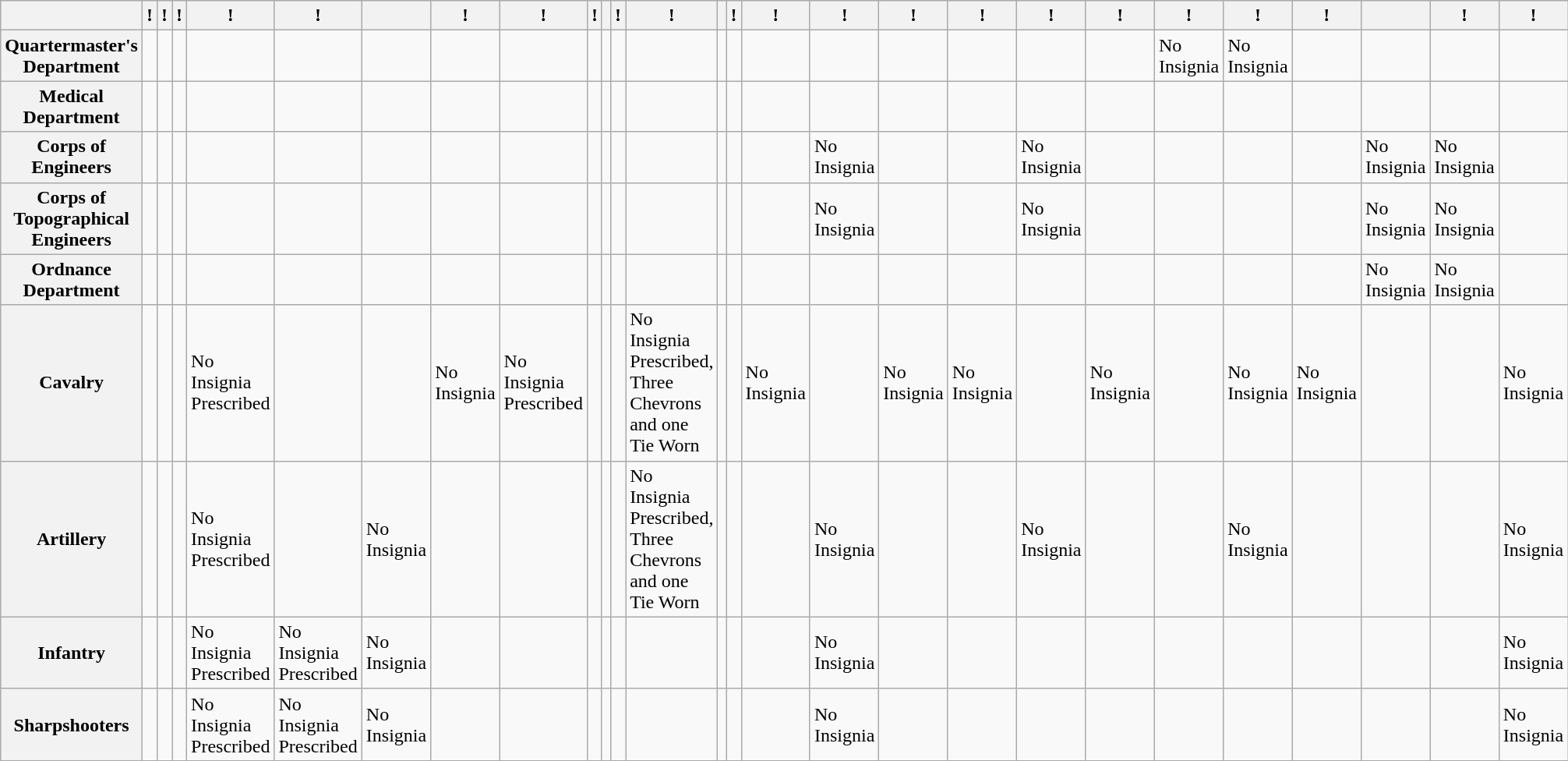<table class="wikitable">
<tr style="text-align:center;">
<th></th>
<th>!<small></small></th>
<th>!<small></small></th>
<th>!<small></small></th>
<th>!<small></small></th>
<th>!<small></small></th>
<th><small></small></th>
<th>!<small></small></th>
<th>!<small></small></th>
<th>!<small></small></th>
<th><small></small></th>
<th>!<small></small></th>
<th>!<small></small></th>
<th><small></small></th>
<th>!<small></small></th>
<th>!<small></small></th>
<th>!<small></small></th>
<th>!<small></small></th>
<th>!<small></small></th>
<th>!<small></small></th>
<th>!<small></small></th>
<th>!<small></small></th>
<th>!<small></small></th>
<th>!<small></small></th>
<th><small></small></th>
<th>!<small></small></th>
<th>!<small></small></th>
</tr>
<tr>
<th>Quartermaster's Department</th>
<td></td>
<td></td>
<td></td>
<td></td>
<td></td>
<td></td>
<td></td>
<td></td>
<td></td>
<td></td>
<td></td>
<td></td>
<td></td>
<td></td>
<td></td>
<td></td>
<td></td>
<td></td>
<td></td>
<td></td>
<td>No Insignia</td>
<td>No Insignia</td>
<td></td>
<td></td>
<td></td>
<td></td>
</tr>
<tr>
<th>Medical Department</th>
<td></td>
<td></td>
<td></td>
<td></td>
<td></td>
<td></td>
<td></td>
<td></td>
<td></td>
<td></td>
<td></td>
<td></td>
<td></td>
<td></td>
<td></td>
<td></td>
<td></td>
<td></td>
<td></td>
<td></td>
<td></td>
<td></td>
<td></td>
<td></td>
<td></td>
<td></td>
</tr>
<tr>
<th>Corps of Engineers</th>
<td></td>
<td></td>
<td></td>
<td></td>
<td></td>
<td></td>
<td></td>
<td></td>
<td></td>
<td></td>
<td></td>
<td></td>
<td></td>
<td></td>
<td></td>
<td>No Insignia</td>
<td></td>
<td></td>
<td>No Insignia</td>
<td></td>
<td></td>
<td></td>
<td></td>
<td>No Insignia</td>
<td>No Insignia</td>
<td></td>
</tr>
<tr>
<th>Corps of Topographical Engineers</th>
<td></td>
<td></td>
<td></td>
<td></td>
<td></td>
<td></td>
<td></td>
<td></td>
<td></td>
<td></td>
<td></td>
<td></td>
<td></td>
<td></td>
<td></td>
<td>No Insignia</td>
<td></td>
<td></td>
<td>No Insignia</td>
<td></td>
<td></td>
<td></td>
<td></td>
<td>No Insignia</td>
<td>No Insignia</td>
<td></td>
</tr>
<tr>
<th>Ordnance Department</th>
<td></td>
<td></td>
<td></td>
<td></td>
<td></td>
<td></td>
<td></td>
<td></td>
<td></td>
<td></td>
<td></td>
<td></td>
<td></td>
<td></td>
<td></td>
<td></td>
<td></td>
<td></td>
<td></td>
<td></td>
<td></td>
<td></td>
<td></td>
<td>No Insignia</td>
<td>No Insignia</td>
<td></td>
</tr>
<tr>
<th>Cavalry</th>
<td></td>
<td></td>
<td></td>
<td>No Insignia Prescribed</td>
<td></td>
<td></td>
<td>No Insignia</td>
<td>No Insignia Prescribed</td>
<td></td>
<td></td>
<td></td>
<td>No Insignia Prescribed, Three Chevrons and one Tie Worn</td>
<td></td>
<td></td>
<td>No Insignia</td>
<td></td>
<td>No Insignia</td>
<td>No Insignia</td>
<td></td>
<td>No Insignia</td>
<td></td>
<td>No Insignia</td>
<td>No Insignia</td>
<td></td>
<td></td>
<td>No Insignia</td>
</tr>
<tr>
<th>Artillery</th>
<td></td>
<td></td>
<td></td>
<td>No Insignia Prescribed</td>
<td></td>
<td>No Insignia</td>
<td></td>
<td></td>
<td></td>
<td></td>
<td></td>
<td>No Insignia Prescribed, Three Chevrons and one Tie Worn</td>
<td></td>
<td></td>
<td></td>
<td>No Insignia</td>
<td></td>
<td></td>
<td>No Insignia</td>
<td></td>
<td></td>
<td>No Insignia</td>
<td></td>
<td></td>
<td></td>
<td>No Insignia</td>
</tr>
<tr>
<th>Infantry</th>
<td></td>
<td></td>
<td></td>
<td>No Insignia Prescribed</td>
<td>No Insignia Prescribed</td>
<td>No Insignia</td>
<td></td>
<td></td>
<td></td>
<td></td>
<td></td>
<td></td>
<td></td>
<td></td>
<td></td>
<td>No Insignia</td>
<td></td>
<td></td>
<td></td>
<td></td>
<td></td>
<td></td>
<td></td>
<td></td>
<td></td>
<td>No Insignia</td>
</tr>
<tr>
<th>Sharpshooters</th>
<td></td>
<td></td>
<td></td>
<td>No Insignia Prescribed</td>
<td>No Insignia Prescribed</td>
<td>No Insignia</td>
<td></td>
<td></td>
<td></td>
<td></td>
<td></td>
<td></td>
<td></td>
<td></td>
<td></td>
<td>No Insignia</td>
<td></td>
<td></td>
<td></td>
<td></td>
<td></td>
<td></td>
<td></td>
<td></td>
<td></td>
<td>No Insignia</td>
</tr>
</table>
